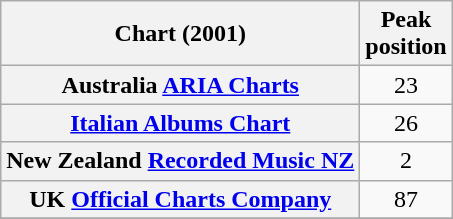<table class="wikitable sortable plainrowheaders">
<tr>
<th scope="col">Chart (2001)</th>
<th scope="col">Peak<br>position</th>
</tr>
<tr>
<th scope="row">Australia <a href='#'>ARIA Charts</a></th>
<td align="center">23</td>
</tr>
<tr>
<th scope="row"><a href='#'>Italian Albums Chart</a></th>
<td align="center">26</td>
</tr>
<tr>
<th scope="row">New Zealand <a href='#'>Recorded Music NZ</a></th>
<td align="center">2</td>
</tr>
<tr>
<th scope="row">UK <a href='#'>Official Charts Company</a></th>
<td style="text-align:center;">87</td>
</tr>
<tr>
</tr>
</table>
